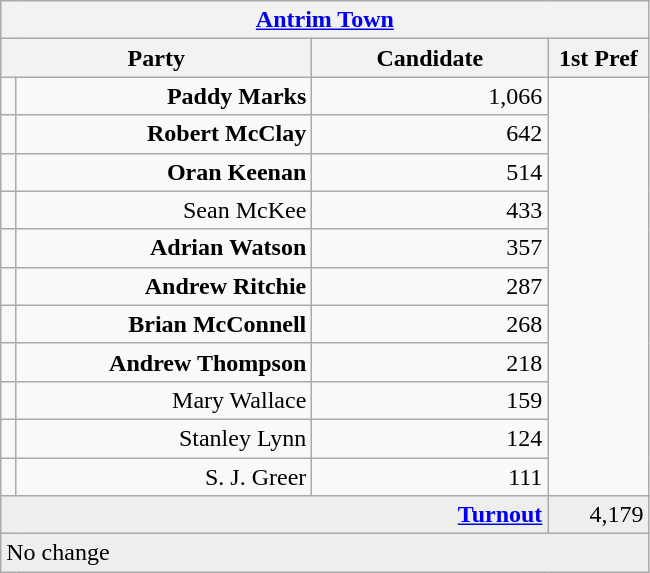<table class="wikitable">
<tr>
<th colspan="4" align="center"><a href='#'>Antrim Town</a></th>
</tr>
<tr>
<th colspan="2" align="center" width=200>Party</th>
<th width=150>Candidate</th>
<th width=60>1st Pref</th>
</tr>
<tr>
<td></td>
<td align="right"><strong>Paddy Marks</strong></td>
<td align="right">1,066</td>
</tr>
<tr>
<td></td>
<td align="right"><strong>Robert McClay</strong></td>
<td align="right">642</td>
</tr>
<tr>
<td></td>
<td align="right"><strong>Oran Keenan</strong></td>
<td align="right">514</td>
</tr>
<tr>
<td></td>
<td align="right">Sean McKee</td>
<td align="right">433</td>
</tr>
<tr>
<td></td>
<td align="right"><strong>Adrian Watson</strong></td>
<td align="right">357</td>
</tr>
<tr>
<td></td>
<td align="right"><strong>Andrew Ritchie</strong></td>
<td align="right">287</td>
</tr>
<tr>
<td></td>
<td align="right"><strong>Brian McConnell</strong></td>
<td align="right">268</td>
</tr>
<tr>
<td></td>
<td align="right"><strong>Andrew Thompson</strong></td>
<td align="right">218</td>
</tr>
<tr>
<td></td>
<td align="right">Mary Wallace</td>
<td align="right">159</td>
</tr>
<tr>
<td></td>
<td align="right">Stanley Lynn</td>
<td align="right">124</td>
</tr>
<tr>
<td></td>
<td align="right">S. J. Greer</td>
<td align="right">111</td>
</tr>
<tr bgcolor="EEEEEE">
<td colspan=3 align="right"><strong><a href='#'>Turnout</a></strong></td>
<td align="right">4,179</td>
</tr>
<tr bgcolor="EEEEEE">
<td colspan=4>No change</td>
</tr>
</table>
